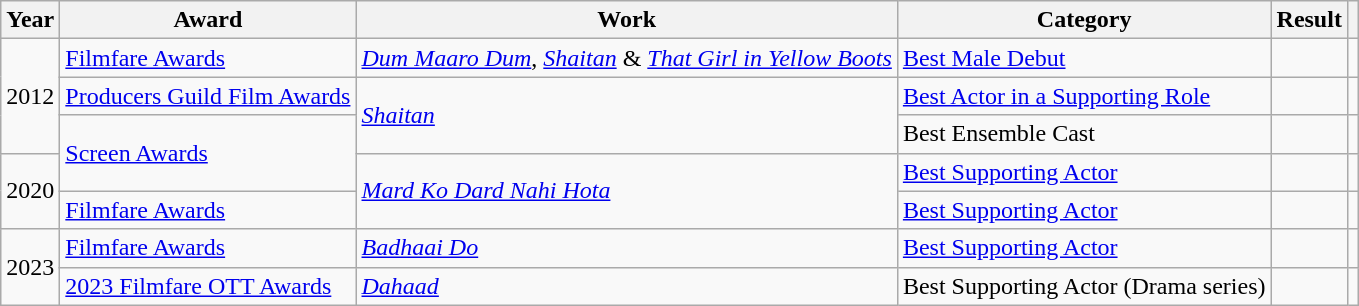<table class="wikitable sortable plainrowheaders">
<tr>
<th scope="col">Year</th>
<th scope="col">Award</th>
<th scope="col">Work</th>
<th scope="col">Category</th>
<th scope="col">Result</th>
<th scope="col" class="unsortable"></th>
</tr>
<tr>
<td rowspan="3">2012</td>
<td><a href='#'>Filmfare Awards</a></td>
<td><em><a href='#'>Dum Maaro Dum</a></em>, <em><a href='#'>Shaitan</a></em> & <em><a href='#'>That Girl in Yellow Boots</a></em></td>
<td><a href='#'>Best Male Debut</a></td>
<td></td>
<td></td>
</tr>
<tr>
<td><a href='#'>Producers Guild Film Awards</a></td>
<td rowspan="2"><em><a href='#'>Shaitan</a></em></td>
<td><a href='#'>Best Actor in a Supporting Role</a></td>
<td></td>
<td></td>
</tr>
<tr>
<td rowspan="2"><a href='#'>Screen Awards</a></td>
<td>Best Ensemble Cast</td>
<td></td>
<td></td>
</tr>
<tr>
<td rowspan="2">2020</td>
<td rowspan="2"><em><a href='#'>Mard Ko Dard Nahi Hota</a></em></td>
<td><a href='#'>Best Supporting Actor</a></td>
<td></td>
<td></td>
</tr>
<tr>
<td><a href='#'>Filmfare Awards</a></td>
<td><a href='#'>Best Supporting Actor</a></td>
<td></td>
<td></td>
</tr>
<tr>
<td rowspan="2">2023</td>
<td><a href='#'>Filmfare Awards</a></td>
<td><em><a href='#'>Badhaai Do</a></em></td>
<td><a href='#'>Best Supporting Actor</a></td>
<td></td>
<td></td>
</tr>
<tr>
<td><a href='#'>2023 Filmfare OTT Awards</a></td>
<td><em><a href='#'>Dahaad</a></em></td>
<td>Best Supporting Actor (Drama series)</td>
<td></td>
<td></td>
</tr>
</table>
